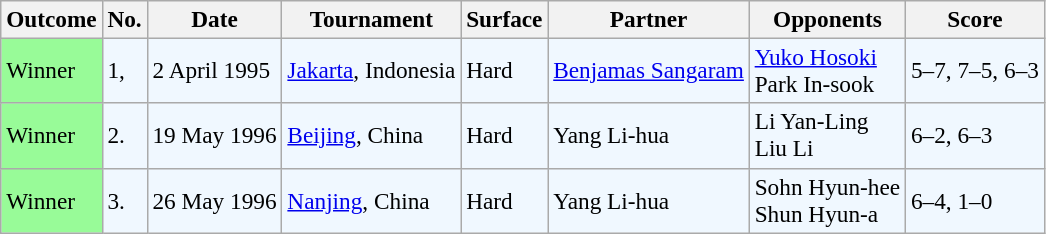<table class="sortable wikitable" style=font-size:97%>
<tr>
<th>Outcome</th>
<th>No.</th>
<th>Date</th>
<th>Tournament</th>
<th>Surface</th>
<th>Partner</th>
<th>Opponents</th>
<th>Score</th>
</tr>
<tr style="background:#f0f8ff;">
<td style="background:#98fb98;">Winner</td>
<td>1,</td>
<td>2 April 1995</td>
<td><a href='#'>Jakarta</a>, Indonesia</td>
<td>Hard</td>
<td> <a href='#'>Benjamas Sangaram</a></td>
<td> <a href='#'>Yuko Hosoki</a> <br>  Park In-sook</td>
<td>5–7, 7–5, 6–3</td>
</tr>
<tr style="background:#f0f8ff;">
<td style="background:#98fb98;">Winner</td>
<td>2.</td>
<td>19 May 1996</td>
<td><a href='#'>Beijing</a>, China</td>
<td>Hard</td>
<td> Yang Li-hua</td>
<td> Li Yan-Ling <br>  Liu Li</td>
<td>6–2, 6–3</td>
</tr>
<tr style="background:#f0f8ff;">
<td style="background:#98fb98;">Winner</td>
<td>3.</td>
<td>26 May 1996</td>
<td><a href='#'>Nanjing</a>, China</td>
<td>Hard</td>
<td> Yang Li-hua</td>
<td> Sohn Hyun-hee <br>  Shun Hyun-a</td>
<td>6–4, 1–0</td>
</tr>
</table>
